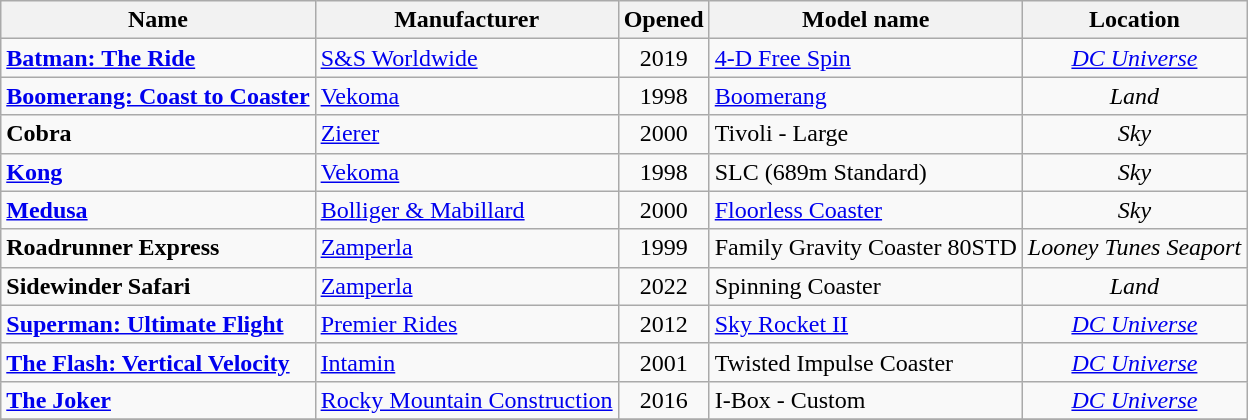<table class="wikitable sortable">
<tr>
<th>Name</th>
<th>Manufacturer</th>
<th>Opened</th>
<th>Model name</th>
<th>Location</th>
</tr>
<tr>
<td><strong><a href='#'>Batman: The Ride</a></strong></td>
<td><a href='#'>S&S Worldwide</a></td>
<td align="center">2019</td>
<td><a href='#'>4-D Free Spin</a></td>
<td align="center"><em><a href='#'>DC Universe</a></em></td>
</tr>
<tr>
<td><strong><a href='#'>Boomerang: Coast to Coaster</a></strong></td>
<td><a href='#'>Vekoma</a></td>
<td align="center">1998</td>
<td><a href='#'>Boomerang</a></td>
<td align="center"><em>Land</em></td>
</tr>
<tr>
<td><strong>Cobra</strong></td>
<td><a href='#'>Zierer</a></td>
<td align="center">2000</td>
<td>Tivoli - Large</td>
<td align="center"><em>Sky</em></td>
</tr>
<tr>
<td><strong><a href='#'>Kong</a></strong></td>
<td><a href='#'>Vekoma</a></td>
<td align="center">1998</td>
<td>SLC (689m Standard)</td>
<td align="center"><em>Sky</em></td>
</tr>
<tr>
<td><strong><a href='#'>Medusa</a></strong></td>
<td><a href='#'>Bolliger & Mabillard</a></td>
<td align="center">2000</td>
<td><a href='#'>Floorless Coaster</a></td>
<td align="center"><em>Sky</em></td>
</tr>
<tr>
<td><strong>Roadrunner Express</strong></td>
<td><a href='#'>Zamperla</a></td>
<td align="center">1999</td>
<td>Family Gravity Coaster 80STD</td>
<td align="center"><em>Looney Tunes Seaport</em></td>
</tr>
<tr>
<td><strong>Sidewinder Safari</strong></td>
<td><a href='#'>Zamperla</a></td>
<td align="center">2022</td>
<td>Spinning Coaster</td>
<td align="center"><em>Land</em></td>
</tr>
<tr>
<td><strong><a href='#'>Superman: Ultimate Flight</a></strong></td>
<td><a href='#'>Premier Rides</a></td>
<td align="center">2012</td>
<td><a href='#'>Sky Rocket II</a></td>
<td align="center"><em><a href='#'>DC Universe</a></em></td>
</tr>
<tr>
<td><strong><a href='#'>The Flash: Vertical Velocity</a></strong></td>
<td><a href='#'>Intamin</a></td>
<td align="center">2001</td>
<td>Twisted Impulse Coaster</td>
<td align="center"><em><a href='#'>DC Universe</a></em></td>
</tr>
<tr>
<td><a href='#'><strong>The Joker</strong></a></td>
<td><a href='#'>Rocky Mountain Construction</a></td>
<td align="center">2016</td>
<td>I-Box - Custom</td>
<td align="center"><em><a href='#'>DC Universe</a></em></td>
</tr>
<tr>
</tr>
</table>
